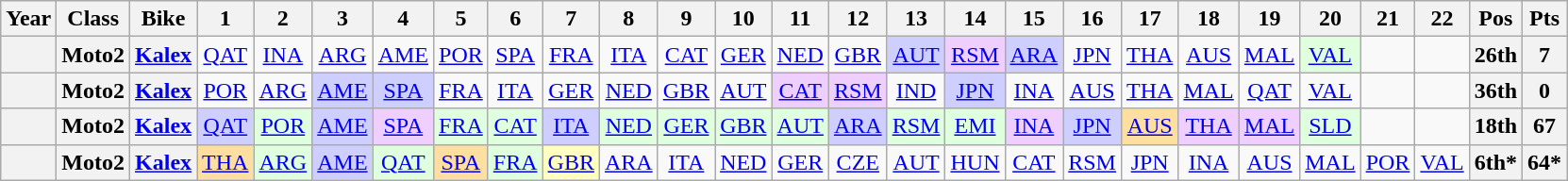<table class="wikitable" style="text-align:center;">
<tr>
<th>Year</th>
<th>Class</th>
<th>Bike</th>
<th>1</th>
<th>2</th>
<th>3</th>
<th>4</th>
<th>5</th>
<th>6</th>
<th>7</th>
<th>8</th>
<th>9</th>
<th>10</th>
<th>11</th>
<th>12</th>
<th>13</th>
<th>14</th>
<th>15</th>
<th>16</th>
<th>17</th>
<th>18</th>
<th>19</th>
<th>20</th>
<th>21</th>
<th>22</th>
<th>Pos</th>
<th>Pts</th>
</tr>
<tr>
<th></th>
<th>Moto2</th>
<th><a href='#'>Kalex</a></th>
<td><a href='#'>QAT</a></td>
<td><a href='#'>INA</a></td>
<td><a href='#'>ARG</a></td>
<td><a href='#'>AME</a></td>
<td><a href='#'>POR</a></td>
<td><a href='#'>SPA</a></td>
<td><a href='#'>FRA</a></td>
<td><a href='#'>ITA</a></td>
<td><a href='#'>CAT</a></td>
<td><a href='#'>GER</a></td>
<td><a href='#'>NED</a></td>
<td><a href='#'>GBR</a></td>
<td style="background:#CFCFFF;"><a href='#'>AUT</a><br></td>
<td style="background:#EFCFFF;"><a href='#'>RSM</a><br></td>
<td style="background:#CFCFFF;"><a href='#'>ARA</a><br></td>
<td><a href='#'>JPN</a></td>
<td><a href='#'>THA</a></td>
<td><a href='#'>AUS</a></td>
<td><a href='#'>MAL</a></td>
<td style="background:#DFFFDF;"><a href='#'>VAL</a><br></td>
<td></td>
<td></td>
<th>26th</th>
<th>7</th>
</tr>
<tr>
<th></th>
<th>Moto2</th>
<th><a href='#'>Kalex</a></th>
<td><a href='#'>POR</a></td>
<td><a href='#'>ARG</a></td>
<td style="background:#CFCFFF;"><a href='#'>AME</a><br></td>
<td style="background:#CFCFFF;"><a href='#'>SPA</a><br></td>
<td><a href='#'>FRA</a></td>
<td><a href='#'>ITA</a></td>
<td><a href='#'>GER</a></td>
<td><a href='#'>NED</a></td>
<td><a href='#'>GBR</a></td>
<td><a href='#'>AUT</a></td>
<td style="background:#EFCFFF;"><a href='#'>CAT</a><br></td>
<td style="background:#EFCFFF;"><a href='#'>RSM</a><br></td>
<td><a href='#'>IND</a></td>
<td style="background:#CFCFFF;"><a href='#'>JPN</a><br></td>
<td><a href='#'>INA</a></td>
<td><a href='#'>AUS</a></td>
<td><a href='#'>THA</a></td>
<td><a href='#'>MAL</a></td>
<td><a href='#'>QAT</a></td>
<td><a href='#'>VAL</a></td>
<td></td>
<td></td>
<th>36th</th>
<th>0</th>
</tr>
<tr>
<th></th>
<th>Moto2</th>
<th><a href='#'>Kalex</a></th>
<td style="background:#CFCFFF;"><a href='#'>QAT</a><br></td>
<td style="background:#DFFFDF;"><a href='#'>POR</a><br></td>
<td style="background:#CFCFFF;"><a href='#'>AME</a><br></td>
<td style="background:#EFCFFF;"><a href='#'>SPA</a><br></td>
<td style="background:#DFFFDF;"><a href='#'>FRA</a><br></td>
<td style="background:#DFFFDF;"><a href='#'>CAT</a><br></td>
<td style="background:#CFCFFF;"><a href='#'>ITA</a><br></td>
<td style="background:#DFFFDF;"><a href='#'>NED</a><br></td>
<td style="background:#DFFFDF;"><a href='#'>GER</a><br></td>
<td style="background:#DFFFDF;"><a href='#'>GBR</a><br></td>
<td style="background:#DFFFDF;"><a href='#'>AUT</a><br></td>
<td style="background:#CFCFFF;"><a href='#'>ARA</a><br></td>
<td style="background:#DFFFDF;"><a href='#'>RSM</a><br></td>
<td style="background:#DFFFDF;"><a href='#'>EMI</a><br></td>
<td style="background:#EFCFFF;"><a href='#'>INA</a><br></td>
<td style="background:#CFCFFF;"><a href='#'>JPN</a><br></td>
<td style="background:#FFDF9F;"><a href='#'>AUS</a><br></td>
<td style="background:#EFCFFF;"><a href='#'>THA</a><br></td>
<td style="background:#EFCFFF;"><a href='#'>MAL</a><br></td>
<td style="background:#DFFFDF;"><a href='#'>SLD</a><br></td>
<td></td>
<td></td>
<th>18th</th>
<th>67</th>
</tr>
<tr>
<th></th>
<th>Moto2</th>
<th><a href='#'>Kalex</a></th>
<td style="background:#FFDF9F;"><a href='#'>THA</a><br></td>
<td style="background:#DFFFDF;"><a href='#'>ARG</a><br></td>
<td style="background:#CFCFFF;"><a href='#'>AME</a><br></td>
<td style="background:#DFFFDF;"><a href='#'>QAT</a><br></td>
<td style="background:#FFDF9F;"><a href='#'>SPA</a><br></td>
<td style="background:#DFFFDF;"><a href='#'>FRA</a><br></td>
<td style="background:#FFFFBF;"><a href='#'>GBR</a><br></td>
<td style="background:#;"><a href='#'>ARA</a><br></td>
<td style="background:#;"><a href='#'>ITA</a><br></td>
<td style="background:#;"><a href='#'>NED</a><br></td>
<td style="background:#;"><a href='#'>GER</a><br></td>
<td style="background:#;"><a href='#'>CZE</a><br></td>
<td style="background:#;"><a href='#'>AUT</a><br></td>
<td style="background:#;"><a href='#'>HUN</a><br></td>
<td style="background:#;"><a href='#'>CAT</a><br></td>
<td style="background:#;"><a href='#'>RSM</a><br></td>
<td style="background:#;"><a href='#'>JPN</a><br></td>
<td style="background:#;"><a href='#'>INA</a><br></td>
<td style="background:#;"><a href='#'>AUS</a><br></td>
<td style="background:#;"><a href='#'>MAL</a><br></td>
<td style="background:#;"><a href='#'>POR</a><br></td>
<td style="background:#;"><a href='#'>VAL</a><br></td>
<th>6th*</th>
<th>64*</th>
</tr>
</table>
